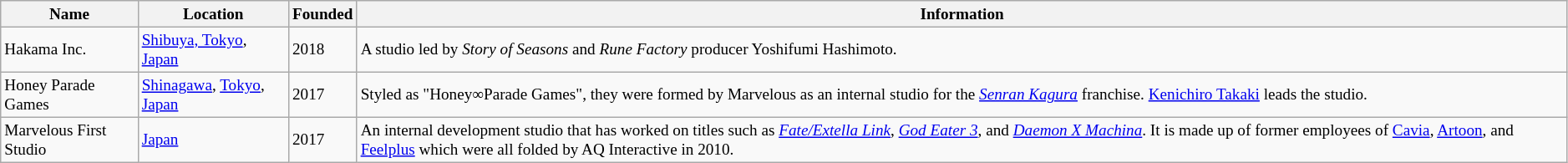<table class="wikitable sortable"style="min-width: 75%; font-size: 80%;">
<tr>
<th>Name</th>
<th>Location</th>
<th>Founded</th>
<th>Information</th>
</tr>
<tr>
<td>Hakama Inc.</td>
<td><a href='#'>Shibuya, Tokyo</a>, <a href='#'>Japan</a></td>
<td>2018</td>
<td>A studio led by <em>Story of Seasons</em> and <em>Rune Factory</em> producer Yoshifumi Hashimoto.</td>
</tr>
<tr>
<td>Honey Parade Games</td>
<td><a href='#'>Shinagawa</a>, <a href='#'>Tokyo</a>, <a href='#'>Japan</a></td>
<td>2017</td>
<td>Styled as "Honey∞Parade Games", they were formed by Marvelous as an internal studio for the <em><a href='#'>Senran Kagura</a></em> franchise. <a href='#'>Kenichiro Takaki</a> leads the studio.</td>
</tr>
<tr>
<td>Marvelous First Studio</td>
<td><a href='#'>Japan</a></td>
<td>2017</td>
<td>An internal development studio that has worked on titles such as <em><a href='#'>Fate/Extella Link</a></em>, <em><a href='#'>God Eater 3</a></em>, and <em><a href='#'>Daemon X Machina</a></em>. It is made up of former employees of <a href='#'>Cavia</a>, <a href='#'>Artoon</a>, and <a href='#'>Feelplus</a> which were all folded by AQ Interactive in 2010.</td>
</tr>
</table>
